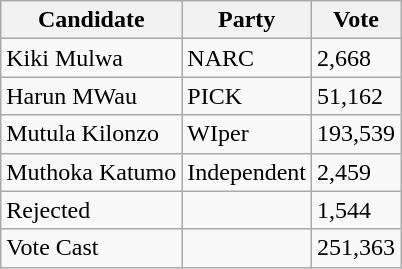<table class="wikitable sortable">
<tr>
<th>Candidate</th>
<th>Party</th>
<th>Vote</th>
</tr>
<tr>
<td>Kiki Mulwa</td>
<td>NARC</td>
<td>2,668</td>
</tr>
<tr>
<td>Harun MWau</td>
<td>PICK</td>
<td>51,162</td>
</tr>
<tr>
<td>Mutula Kilonzo</td>
<td>WIper</td>
<td>193,539</td>
</tr>
<tr>
<td>Muthoka Katumo</td>
<td>Independent</td>
<td>2,459</td>
</tr>
<tr>
<td>Rejected</td>
<td></td>
<td>1,544</td>
</tr>
<tr>
<td>Vote Cast</td>
<td></td>
<td>251,363</td>
</tr>
</table>
